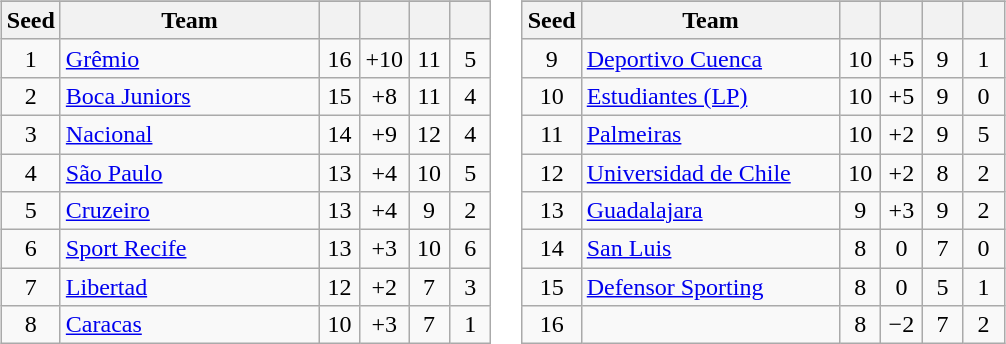<table>
<tr>
<td><br><table class="wikitable" style="text-align: center;">
<tr>
</tr>
<tr>
<th width=20>Seed</th>
<th width=165>Team</th>
<th width=20></th>
<th width=20></th>
<th width=20></th>
<th width=20></th>
</tr>
<tr>
<td>1</td>
<td align="left"> <a href='#'>Grêmio</a></td>
<td>16</td>
<td>+10</td>
<td>11</td>
<td>5</td>
</tr>
<tr>
<td>2</td>
<td align="left"> <a href='#'>Boca Juniors</a></td>
<td>15</td>
<td>+8</td>
<td>11</td>
<td>4</td>
</tr>
<tr>
<td>3</td>
<td align="left"> <a href='#'>Nacional</a></td>
<td>14</td>
<td>+9</td>
<td>12</td>
<td>4</td>
</tr>
<tr>
<td>4</td>
<td align="left"> <a href='#'>São Paulo</a></td>
<td>13</td>
<td>+4</td>
<td>10</td>
<td>5</td>
</tr>
<tr>
<td>5</td>
<td align="left"> <a href='#'>Cruzeiro</a></td>
<td>13</td>
<td>+4</td>
<td>9</td>
<td>2</td>
</tr>
<tr>
<td>6</td>
<td align="left"> <a href='#'>Sport Recife</a></td>
<td>13</td>
<td>+3</td>
<td>10</td>
<td>6</td>
</tr>
<tr>
<td>7</td>
<td align="left"> <a href='#'>Libertad</a></td>
<td>12</td>
<td>+2</td>
<td>7</td>
<td>3</td>
</tr>
<tr>
<td>8</td>
<td align="left"> <a href='#'>Caracas</a></td>
<td>10</td>
<td>+3</td>
<td>7</td>
<td>1</td>
</tr>
</table>
</td>
<td><br><table class="wikitable" style="text-align: center;">
<tr>
</tr>
<tr>
<th width=20>Seed</th>
<th width=165>Team</th>
<th width=20></th>
<th width=20></th>
<th width=20></th>
<th width=20></th>
</tr>
<tr>
<td>9</td>
<td align="left"> <a href='#'>Deportivo Cuenca</a></td>
<td>10</td>
<td>+5</td>
<td>9</td>
<td>1</td>
</tr>
<tr>
<td>10</td>
<td align="left"> <a href='#'>Estudiantes (LP)</a></td>
<td>10</td>
<td>+5</td>
<td>9</td>
<td>0</td>
</tr>
<tr>
<td>11</td>
<td align="left"> <a href='#'>Palmeiras</a></td>
<td>10</td>
<td>+2</td>
<td>9</td>
<td>5</td>
</tr>
<tr>
<td>12</td>
<td align="left"> <a href='#'>Universidad de Chile</a></td>
<td>10</td>
<td>+2</td>
<td>8</td>
<td>2</td>
</tr>
<tr>
<td>13</td>
<td align="left"> <a href='#'>Guadalajara</a></td>
<td>9</td>
<td>+3</td>
<td>9</td>
<td>2</td>
</tr>
<tr>
<td>14</td>
<td align="left"> <a href='#'>San Luis</a></td>
<td>8</td>
<td>0</td>
<td>7</td>
<td>0</td>
</tr>
<tr>
<td>15</td>
<td align="left"> <a href='#'>Defensor Sporting</a></td>
<td>8</td>
<td>0</td>
<td>5</td>
<td>1</td>
</tr>
<tr>
<td>16</td>
<td align="left"></td>
<td>8</td>
<td>−2</td>
<td>7</td>
<td>2</td>
</tr>
</table>
</td>
</tr>
</table>
